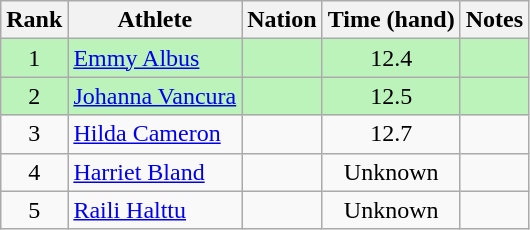<table class="wikitable sortable" style="text-align:center">
<tr>
<th>Rank</th>
<th>Athlete</th>
<th>Nation</th>
<th>Time (hand)</th>
<th>Notes</th>
</tr>
<tr bgcolor=#bbf3bb>
<td>1</td>
<td align=left><a href='#'>Emmy Albus</a></td>
<td align=left></td>
<td>12.4</td>
<td></td>
</tr>
<tr bgcolor=#bbf3bb>
<td>2</td>
<td align=left><a href='#'>Johanna Vancura</a></td>
<td align=left></td>
<td>12.5</td>
<td></td>
</tr>
<tr>
<td>3</td>
<td align=left><a href='#'>Hilda Cameron</a></td>
<td align=left></td>
<td>12.7</td>
<td></td>
</tr>
<tr>
<td>4</td>
<td align=left><a href='#'>Harriet Bland</a></td>
<td align=left></td>
<td>Unknown</td>
<td></td>
</tr>
<tr>
<td>5</td>
<td align=left><a href='#'>Raili Halttu</a></td>
<td align=left></td>
<td>Unknown</td>
<td></td>
</tr>
</table>
